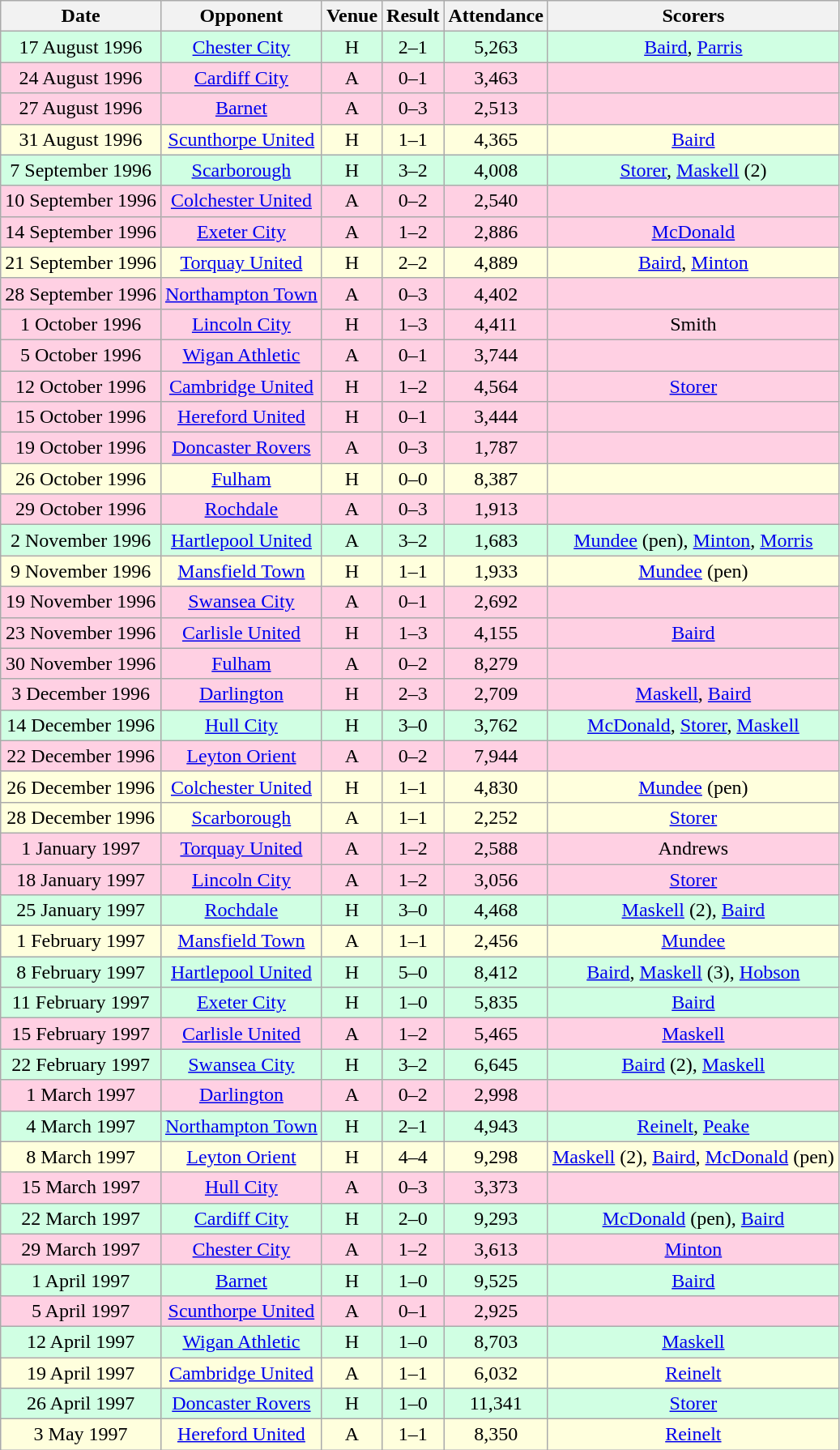<table class="wikitable sortable" style="text-align:center;">
<tr>
<th>Date</th>
<th>Opponent</th>
<th>Venue</th>
<th>Result</th>
<th>Attendance</th>
<th>Scorers</th>
</tr>
<tr style="background:#d0ffe3;">
<td>17 August 1996</td>
<td><a href='#'>Chester City</a></td>
<td>H</td>
<td>2–1</td>
<td>5,263</td>
<td><a href='#'>Baird</a>, <a href='#'>Parris</a></td>
</tr>
<tr style="background:#ffd0e3;">
<td>24 August 1996</td>
<td><a href='#'>Cardiff City</a></td>
<td>A</td>
<td>0–1</td>
<td>3,463</td>
<td></td>
</tr>
<tr style="background:#ffd0e3;">
<td>27 August 1996</td>
<td><a href='#'>Barnet</a></td>
<td>A</td>
<td>0–3</td>
<td>2,513</td>
<td></td>
</tr>
<tr style="background:#ffd;">
<td>31 August 1996</td>
<td><a href='#'>Scunthorpe United</a></td>
<td>H</td>
<td>1–1</td>
<td>4,365</td>
<td><a href='#'>Baird</a></td>
</tr>
<tr style="background:#d0ffe3;">
<td>7 September 1996</td>
<td><a href='#'>Scarborough</a></td>
<td>H</td>
<td>3–2</td>
<td>4,008</td>
<td><a href='#'>Storer</a>, <a href='#'>Maskell</a> (2)</td>
</tr>
<tr style="background:#ffd0e3;">
<td>10 September 1996</td>
<td><a href='#'>Colchester United</a></td>
<td>A</td>
<td>0–2</td>
<td>2,540</td>
<td></td>
</tr>
<tr style="background:#ffd0e3;">
<td>14 September 1996</td>
<td><a href='#'>Exeter City</a></td>
<td>A</td>
<td>1–2</td>
<td>2,886</td>
<td><a href='#'>McDonald</a></td>
</tr>
<tr style="background:#ffd;">
<td>21 September 1996</td>
<td><a href='#'>Torquay United</a></td>
<td>H</td>
<td>2–2</td>
<td>4,889</td>
<td><a href='#'>Baird</a>, <a href='#'>Minton</a></td>
</tr>
<tr style="background:#ffd0e3;">
<td>28 September 1996</td>
<td><a href='#'>Northampton Town</a></td>
<td>A</td>
<td>0–3</td>
<td>4,402</td>
<td></td>
</tr>
<tr style="background:#ffd0e3;">
<td>1 October 1996</td>
<td><a href='#'>Lincoln City</a></td>
<td>H</td>
<td>1–3</td>
<td>4,411</td>
<td>Smith</td>
</tr>
<tr style="background:#ffd0e3;">
<td>5 October 1996</td>
<td><a href='#'>Wigan Athletic</a></td>
<td>A</td>
<td>0–1</td>
<td>3,744</td>
<td></td>
</tr>
<tr style="background:#ffd0e3;">
<td>12 October 1996</td>
<td><a href='#'>Cambridge United</a></td>
<td>H</td>
<td>1–2</td>
<td>4,564</td>
<td><a href='#'>Storer</a></td>
</tr>
<tr style="background:#ffd0e3;">
<td>15 October 1996</td>
<td><a href='#'>Hereford United</a></td>
<td>H</td>
<td>0–1</td>
<td>3,444</td>
<td></td>
</tr>
<tr style="background:#ffd0e3;">
<td>19 October 1996</td>
<td><a href='#'>Doncaster Rovers</a></td>
<td>A</td>
<td>0–3</td>
<td>1,787</td>
<td></td>
</tr>
<tr style="background:#ffd;">
<td>26 October 1996</td>
<td><a href='#'>Fulham</a></td>
<td>H</td>
<td>0–0</td>
<td>8,387</td>
<td></td>
</tr>
<tr style="background:#ffd0e3;">
<td>29 October 1996</td>
<td><a href='#'>Rochdale</a></td>
<td>A</td>
<td>0–3</td>
<td>1,913</td>
<td></td>
</tr>
<tr style="background:#d0ffe3;">
<td>2 November 1996</td>
<td><a href='#'>Hartlepool United</a></td>
<td>A</td>
<td>3–2</td>
<td>1,683</td>
<td><a href='#'>Mundee</a> (pen), <a href='#'>Minton</a>, <a href='#'>Morris</a></td>
</tr>
<tr style="background:#ffd;">
<td>9 November 1996</td>
<td><a href='#'>Mansfield Town</a></td>
<td>H</td>
<td>1–1</td>
<td>1,933</td>
<td><a href='#'>Mundee</a> (pen)</td>
</tr>
<tr style="background:#ffd0e3;">
<td>19 November 1996</td>
<td><a href='#'>Swansea City</a></td>
<td>A</td>
<td>0–1</td>
<td>2,692</td>
<td></td>
</tr>
<tr style="background:#ffd0e3;">
<td>23 November 1996</td>
<td><a href='#'>Carlisle United</a></td>
<td>H</td>
<td>1–3</td>
<td>4,155</td>
<td><a href='#'>Baird</a></td>
</tr>
<tr style="background:#ffd0e3;">
<td>30 November 1996</td>
<td><a href='#'>Fulham</a></td>
<td>A</td>
<td>0–2</td>
<td>8,279</td>
<td></td>
</tr>
<tr style="background:#ffd0e3;">
<td>3 December 1996</td>
<td><a href='#'>Darlington</a></td>
<td>H</td>
<td>2–3</td>
<td>2,709</td>
<td><a href='#'>Maskell</a>, <a href='#'>Baird</a></td>
</tr>
<tr style="background:#d0ffe3;">
<td>14 December 1996</td>
<td><a href='#'>Hull City</a></td>
<td>H</td>
<td>3–0</td>
<td>3,762</td>
<td><a href='#'>McDonald</a>, <a href='#'>Storer</a>, <a href='#'>Maskell</a></td>
</tr>
<tr style="background:#ffd0e3;">
<td>22 December 1996</td>
<td><a href='#'>Leyton Orient</a></td>
<td>A</td>
<td>0–2</td>
<td>7,944</td>
<td></td>
</tr>
<tr style="background:#ffd;">
<td>26 December 1996</td>
<td><a href='#'>Colchester United</a></td>
<td>H</td>
<td>1–1</td>
<td>4,830</td>
<td><a href='#'>Mundee</a> (pen)</td>
</tr>
<tr style="background:#ffd;">
<td>28 December 1996</td>
<td><a href='#'>Scarborough</a></td>
<td>A</td>
<td>1–1</td>
<td>2,252</td>
<td><a href='#'>Storer</a></td>
</tr>
<tr style="background:#ffd0e3;">
<td>1 January 1997</td>
<td><a href='#'>Torquay United</a></td>
<td>A</td>
<td>1–2</td>
<td>2,588</td>
<td>Andrews</td>
</tr>
<tr style="background:#ffd0e3;">
<td>18 January 1997</td>
<td><a href='#'>Lincoln City</a></td>
<td>A</td>
<td>1–2</td>
<td>3,056</td>
<td><a href='#'>Storer</a></td>
</tr>
<tr style="background:#d0ffe3;">
<td>25 January 1997</td>
<td><a href='#'>Rochdale</a></td>
<td>H</td>
<td>3–0</td>
<td>4,468</td>
<td><a href='#'>Maskell</a> (2), <a href='#'>Baird</a></td>
</tr>
<tr style="background:#ffd;">
<td>1 February 1997</td>
<td><a href='#'>Mansfield Town</a></td>
<td>A</td>
<td>1–1</td>
<td>2,456</td>
<td><a href='#'>Mundee</a></td>
</tr>
<tr style="background:#d0ffe3;">
<td>8 February 1997</td>
<td><a href='#'>Hartlepool United</a></td>
<td>H</td>
<td>5–0</td>
<td>8,412</td>
<td><a href='#'>Baird</a>, <a href='#'>Maskell</a> (3), <a href='#'>Hobson</a></td>
</tr>
<tr style="background:#d0ffe3;">
<td>11 February 1997</td>
<td><a href='#'>Exeter City</a></td>
<td>H</td>
<td>1–0</td>
<td>5,835</td>
<td><a href='#'>Baird</a></td>
</tr>
<tr style="background:#ffd0e3;">
<td>15 February 1997</td>
<td><a href='#'>Carlisle United</a></td>
<td>A</td>
<td>1–2</td>
<td>5,465</td>
<td><a href='#'>Maskell</a></td>
</tr>
<tr style="background:#d0ffe3;">
<td>22 February 1997</td>
<td><a href='#'>Swansea City</a></td>
<td>H</td>
<td>3–2</td>
<td>6,645</td>
<td><a href='#'>Baird</a> (2), <a href='#'>Maskell</a></td>
</tr>
<tr style="background:#ffd0e3;">
<td>1 March 1997</td>
<td><a href='#'>Darlington</a></td>
<td>A</td>
<td>0–2</td>
<td>2,998</td>
<td></td>
</tr>
<tr style="background:#d0ffe3;">
<td>4 March 1997</td>
<td><a href='#'>Northampton Town</a></td>
<td>H</td>
<td>2–1</td>
<td>4,943</td>
<td><a href='#'>Reinelt</a>, <a href='#'>Peake</a></td>
</tr>
<tr style="background:#ffd;">
<td>8 March 1997</td>
<td><a href='#'>Leyton Orient</a></td>
<td>H</td>
<td>4–4</td>
<td>9,298</td>
<td><a href='#'>Maskell</a> (2), <a href='#'>Baird</a>, <a href='#'>McDonald</a> (pen)</td>
</tr>
<tr style="background:#ffd0e3;">
<td>15 March 1997</td>
<td><a href='#'>Hull City</a></td>
<td>A</td>
<td>0–3</td>
<td>3,373</td>
<td></td>
</tr>
<tr style="background:#d0ffe3;">
<td>22 March 1997</td>
<td><a href='#'>Cardiff City</a></td>
<td>H</td>
<td>2–0</td>
<td>9,293</td>
<td><a href='#'>McDonald</a> (pen), <a href='#'>Baird</a></td>
</tr>
<tr style="background:#ffd0e3;">
<td>29 March 1997</td>
<td><a href='#'>Chester City</a></td>
<td>A</td>
<td>1–2</td>
<td>3,613</td>
<td><a href='#'>Minton</a></td>
</tr>
<tr style="background:#d0ffe3;">
<td>1 April 1997</td>
<td><a href='#'>Barnet</a></td>
<td>H</td>
<td>1–0</td>
<td>9,525</td>
<td><a href='#'>Baird</a></td>
</tr>
<tr style="background:#ffd0e3;">
<td>5 April 1997</td>
<td><a href='#'>Scunthorpe United</a></td>
<td>A</td>
<td>0–1</td>
<td>2,925</td>
<td></td>
</tr>
<tr style="background:#d0ffe3;">
<td>12 April 1997</td>
<td><a href='#'>Wigan Athletic</a></td>
<td>H</td>
<td>1–0</td>
<td>8,703</td>
<td><a href='#'>Maskell</a></td>
</tr>
<tr style="background:#ffd;">
<td>19 April 1997</td>
<td><a href='#'>Cambridge United</a></td>
<td>A</td>
<td>1–1</td>
<td>6,032</td>
<td><a href='#'>Reinelt</a></td>
</tr>
<tr style="background:#d0ffe3;">
<td>26 April 1997</td>
<td><a href='#'>Doncaster Rovers</a></td>
<td>H</td>
<td>1–0</td>
<td>11,341</td>
<td><a href='#'>Storer</a></td>
</tr>
<tr style="background:#ffd;">
<td>3 May 1997</td>
<td><a href='#'>Hereford United</a></td>
<td>A</td>
<td>1–1</td>
<td>8,350</td>
<td><a href='#'>Reinelt</a></td>
</tr>
</table>
